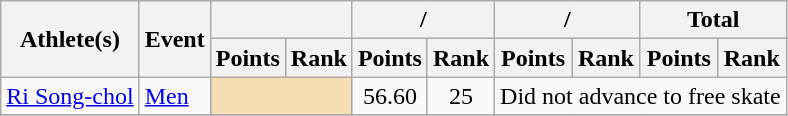<table class="wikitable">
<tr>
<th rowspan="2">Athlete(s)</th>
<th rowspan="2">Event</th>
<th colspan="2"></th>
<th colspan="2">/</th>
<th colspan="2">/</th>
<th colspan="2">Total</th>
</tr>
<tr>
<th>Points</th>
<th>Rank</th>
<th>Points</th>
<th>Rank</th>
<th>Points</th>
<th>Rank</th>
<th>Points</th>
<th>Rank</th>
</tr>
<tr>
<td><a href='#'>Ri Song-chol</a></td>
<td><a href='#'>Men</a></td>
<td colspan="2" bgcolor="wheat"></td>
<td align="center">56.60</td>
<td align="center">25</td>
<td colspan=4 align="center">Did not advance to free skate</td>
</tr>
<tr>
</tr>
</table>
